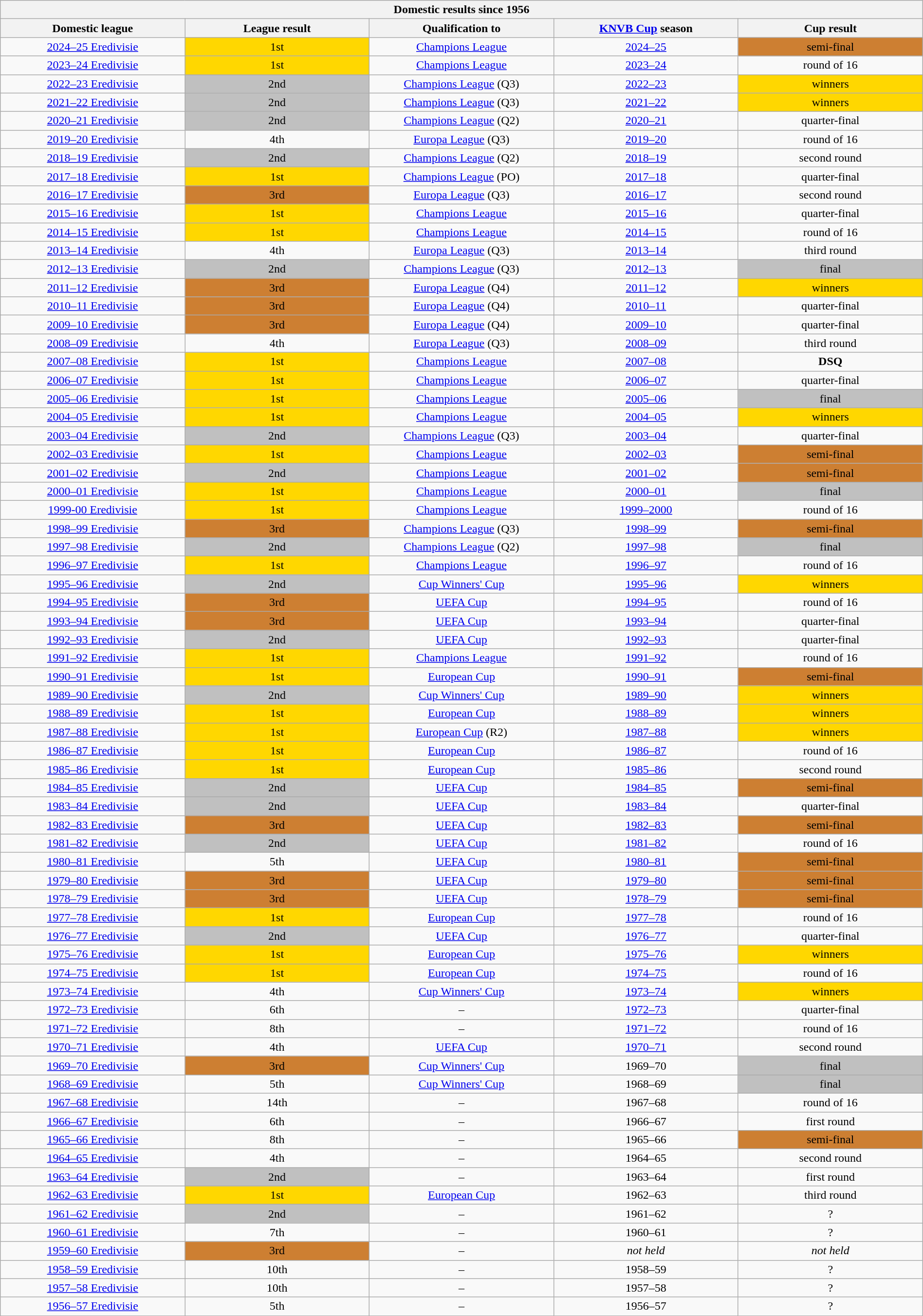<table class="wikitable collapsible collapsed" style="width: 100%; text-align: center;">
<tr>
<th colspan=5>Domestic results since 1956</th>
</tr>
<tr>
<th style="width:20%;">Domestic league</th>
<th style="width:20%;">League result</th>
<th style="width:20%;">Qualification to</th>
<th style="width:20%;"><a href='#'>KNVB Cup</a> season</th>
<th style="width:20%;">Cup result</th>
</tr>
<tr>
<td><a href='#'>2024–25 Eredivisie</a></td>
<td style="background:gold;">1st</td>
<td><a href='#'>Champions League</a></td>
<td><a href='#'>2024–25</a></td>
<td style="background:#CD7F32;">semi-final</td>
</tr>
<tr>
<td><a href='#'>2023–24 Eredivisie</a></td>
<td style="background:gold;">1st</td>
<td><a href='#'>Champions League</a></td>
<td><a href='#'>2023–24</a></td>
<td>round of 16</td>
</tr>
<tr>
<td><a href='#'>2022–23 Eredivisie</a></td>
<td style="background:silver;">2nd</td>
<td><a href='#'>Champions League</a> (Q3)</td>
<td><a href='#'>2022–23</a></td>
<td style="background:gold;">winners</td>
</tr>
<tr>
<td><a href='#'>2021–22 Eredivisie</a></td>
<td style="background:silver;">2nd</td>
<td><a href='#'>Champions League</a> (Q3)</td>
<td><a href='#'>2021–22</a></td>
<td style="background:gold;">winners</td>
</tr>
<tr>
<td><a href='#'>2020–21 Eredivisie</a></td>
<td style="background:silver;">2nd</td>
<td><a href='#'>Champions League</a> (Q2)</td>
<td><a href='#'>2020–21</a></td>
<td>quarter-final</td>
</tr>
<tr>
<td><a href='#'>2019–20 Eredivisie</a></td>
<td>4th</td>
<td><a href='#'>Europa League</a> (Q3)</td>
<td><a href='#'>2019–20</a></td>
<td>round of 16</td>
</tr>
<tr>
<td><a href='#'>2018–19 Eredivisie</a></td>
<td style="background:silver;">2nd</td>
<td><a href='#'>Champions League</a> (Q2)</td>
<td><a href='#'>2018–19</a></td>
<td>second round</td>
</tr>
<tr>
<td><a href='#'>2017–18 Eredivisie</a></td>
<td style="background:gold;">1st</td>
<td><a href='#'>Champions League</a> (PO)</td>
<td><a href='#'>2017–18</a></td>
<td>quarter-final</td>
</tr>
<tr>
<td><a href='#'>2016–17 Eredivisie</a></td>
<td style="background:#CD7F32;">3rd</td>
<td><a href='#'>Europa League</a> (Q3)</td>
<td><a href='#'>2016–17</a></td>
<td>second round</td>
</tr>
<tr>
<td><a href='#'>2015–16 Eredivisie</a></td>
<td style="background:gold;">1st</td>
<td><a href='#'>Champions League</a></td>
<td><a href='#'>2015–16</a></td>
<td>quarter-final</td>
</tr>
<tr>
<td><a href='#'>2014–15 Eredivisie</a></td>
<td style="background:gold;">1st</td>
<td><a href='#'>Champions League</a></td>
<td><a href='#'>2014–15</a></td>
<td>round of 16</td>
</tr>
<tr>
<td><a href='#'>2013–14 Eredivisie</a></td>
<td>4th</td>
<td><a href='#'>Europa League</a> (Q3)</td>
<td><a href='#'>2013–14</a></td>
<td>third round</td>
</tr>
<tr>
<td><a href='#'>2012–13 Eredivisie</a></td>
<td style="background:silver;">2nd</td>
<td><a href='#'>Champions League</a> (Q3)</td>
<td><a href='#'>2012–13</a></td>
<td style="background:silver;">final</td>
</tr>
<tr>
<td><a href='#'>2011–12 Eredivisie</a></td>
<td style="background:#CD7F32;">3rd</td>
<td><a href='#'>Europa League</a> (Q4)</td>
<td><a href='#'>2011–12</a></td>
<td style="background:gold;">winners</td>
</tr>
<tr>
<td><a href='#'>2010–11 Eredivisie</a></td>
<td style="background:#CD7F32;">3rd</td>
<td><a href='#'>Europa League</a> (Q4)</td>
<td><a href='#'>2010–11</a></td>
<td>quarter-final</td>
</tr>
<tr>
<td><a href='#'>2009–10 Eredivisie</a></td>
<td style="background:#CD7F32;">3rd</td>
<td><a href='#'>Europa League</a> (Q4)</td>
<td><a href='#'>2009–10</a></td>
<td>quarter-final</td>
</tr>
<tr>
<td><a href='#'>2008–09 Eredivisie</a></td>
<td>4th</td>
<td><a href='#'>Europa League</a> (Q3)</td>
<td><a href='#'>2008–09</a></td>
<td>third round</td>
</tr>
<tr>
<td><a href='#'>2007–08 Eredivisie</a></td>
<td style="background:gold;">1st</td>
<td><a href='#'>Champions League</a></td>
<td><a href='#'>2007–08</a></td>
<td><strong>DSQ</strong></td>
</tr>
<tr>
<td><a href='#'>2006–07 Eredivisie</a></td>
<td style="background:gold;">1st</td>
<td><a href='#'>Champions League</a></td>
<td><a href='#'>2006–07</a></td>
<td>quarter-final</td>
</tr>
<tr>
<td><a href='#'>2005–06 Eredivisie</a></td>
<td style="background:gold;">1st</td>
<td><a href='#'>Champions League</a></td>
<td><a href='#'>2005–06</a></td>
<td style="background:silver;">final</td>
</tr>
<tr>
<td><a href='#'>2004–05 Eredivisie</a></td>
<td style="background:gold;">1st</td>
<td><a href='#'>Champions League</a></td>
<td><a href='#'>2004–05</a></td>
<td style="background:gold;">winners</td>
</tr>
<tr>
<td><a href='#'>2003–04 Eredivisie</a></td>
<td style="background:silver;">2nd</td>
<td><a href='#'>Champions League</a> (Q3)</td>
<td><a href='#'>2003–04</a></td>
<td>quarter-final</td>
</tr>
<tr>
<td><a href='#'>2002–03 Eredivisie</a></td>
<td style="background:gold;">1st</td>
<td><a href='#'>Champions League</a></td>
<td><a href='#'>2002–03</a></td>
<td style="background:#CD7F32;">semi-final</td>
</tr>
<tr>
<td><a href='#'>2001–02 Eredivisie</a></td>
<td style="background:silver;">2nd</td>
<td><a href='#'>Champions League</a></td>
<td><a href='#'>2001–02</a></td>
<td style="background:#CD7F32;">semi-final</td>
</tr>
<tr>
<td><a href='#'>2000–01 Eredivisie</a></td>
<td style="background:gold;">1st</td>
<td><a href='#'>Champions League</a></td>
<td><a href='#'>2000–01</a></td>
<td style="background:silver;">final</td>
</tr>
<tr>
<td><a href='#'>1999-00 Eredivisie</a></td>
<td style="background:gold;">1st</td>
<td><a href='#'>Champions League</a></td>
<td><a href='#'>1999–2000</a></td>
<td>round of 16</td>
</tr>
<tr>
<td><a href='#'>1998–99 Eredivisie</a></td>
<td style="background:#CD7F32;">3rd</td>
<td><a href='#'>Champions League</a> (Q3)</td>
<td><a href='#'>1998–99</a></td>
<td style="background:#CD7F32;">semi-final</td>
</tr>
<tr>
<td><a href='#'>1997–98 Eredivisie</a></td>
<td style="background:silver;">2nd</td>
<td><a href='#'>Champions League</a> (Q2)</td>
<td><a href='#'>1997–98</a></td>
<td style="background:silver;">final</td>
</tr>
<tr>
<td><a href='#'>1996–97 Eredivisie</a></td>
<td style="background:gold;">1st</td>
<td><a href='#'>Champions League</a></td>
<td><a href='#'>1996–97</a></td>
<td>round of 16</td>
</tr>
<tr>
<td><a href='#'>1995–96 Eredivisie</a></td>
<td style="background:silver;">2nd</td>
<td><a href='#'>Cup Winners' Cup</a></td>
<td><a href='#'>1995–96</a></td>
<td style="background:gold;">winners</td>
</tr>
<tr>
<td><a href='#'>1994–95 Eredivisie</a></td>
<td style="background:#CD7F32;">3rd</td>
<td><a href='#'>UEFA Cup</a></td>
<td><a href='#'>1994–95</a></td>
<td>round of 16</td>
</tr>
<tr>
<td><a href='#'>1993–94 Eredivisie</a></td>
<td style="background:#CD7F32;">3rd</td>
<td><a href='#'>UEFA Cup</a></td>
<td><a href='#'>1993–94</a></td>
<td>quarter-final</td>
</tr>
<tr>
<td><a href='#'>1992–93 Eredivisie</a></td>
<td style="background:silver;">2nd</td>
<td><a href='#'>UEFA Cup</a></td>
<td><a href='#'>1992–93</a></td>
<td>quarter-final</td>
</tr>
<tr>
<td><a href='#'>1991–92 Eredivisie</a></td>
<td style="background:gold;">1st</td>
<td><a href='#'>Champions League</a></td>
<td><a href='#'>1991–92</a></td>
<td>round of 16</td>
</tr>
<tr>
<td><a href='#'>1990–91 Eredivisie</a></td>
<td style="background:gold;">1st</td>
<td><a href='#'>European Cup</a></td>
<td><a href='#'>1990–91</a></td>
<td style="background:#CD7F32;">semi-final</td>
</tr>
<tr>
<td><a href='#'>1989–90 Eredivisie</a></td>
<td style="background:silver;">2nd</td>
<td><a href='#'>Cup Winners' Cup</a></td>
<td><a href='#'>1989–90</a></td>
<td style="background:gold;">winners</td>
</tr>
<tr>
<td><a href='#'>1988–89 Eredivisie</a></td>
<td style="background:gold;">1st</td>
<td><a href='#'>European Cup</a></td>
<td><a href='#'>1988–89</a></td>
<td style="background:gold;">winners</td>
</tr>
<tr>
<td><a href='#'>1987–88 Eredivisie</a></td>
<td style="background:gold;">1st</td>
<td><a href='#'>European Cup</a> (R2)</td>
<td><a href='#'>1987–88</a></td>
<td style="background:gold;">winners</td>
</tr>
<tr>
<td><a href='#'>1986–87 Eredivisie</a></td>
<td style="background:gold;">1st</td>
<td><a href='#'>European Cup</a></td>
<td><a href='#'>1986–87</a></td>
<td>round of 16</td>
</tr>
<tr>
<td><a href='#'>1985–86 Eredivisie</a></td>
<td style="background:gold;">1st</td>
<td><a href='#'>European Cup</a></td>
<td><a href='#'>1985–86</a></td>
<td>second round</td>
</tr>
<tr>
<td><a href='#'>1984–85 Eredivisie</a></td>
<td style="background:silver;">2nd</td>
<td><a href='#'>UEFA Cup</a></td>
<td><a href='#'>1984–85</a></td>
<td style="background:#CD7F32;">semi-final</td>
</tr>
<tr>
<td><a href='#'>1983–84 Eredivisie</a></td>
<td style="background:silver;">2nd</td>
<td><a href='#'>UEFA Cup</a></td>
<td><a href='#'>1983–84</a></td>
<td>quarter-final</td>
</tr>
<tr>
<td><a href='#'>1982–83 Eredivisie</a></td>
<td style="background:#CD7F32;">3rd</td>
<td><a href='#'>UEFA Cup</a></td>
<td><a href='#'>1982–83</a></td>
<td style="background:#CD7F32;">semi-final</td>
</tr>
<tr>
<td><a href='#'>1981–82 Eredivisie</a></td>
<td style="background:silver;">2nd</td>
<td><a href='#'>UEFA Cup</a></td>
<td><a href='#'>1981–82</a></td>
<td>round of 16</td>
</tr>
<tr>
<td><a href='#'>1980–81 Eredivisie</a></td>
<td>5th</td>
<td><a href='#'>UEFA Cup</a></td>
<td><a href='#'>1980–81</a></td>
<td style="background:#CD7F32;">semi-final</td>
</tr>
<tr>
<td><a href='#'>1979–80 Eredivisie</a></td>
<td style="background:#CD7F32;">3rd</td>
<td><a href='#'>UEFA Cup</a></td>
<td><a href='#'>1979–80</a></td>
<td style="background:#CD7F32;">semi-final</td>
</tr>
<tr>
<td><a href='#'>1978–79 Eredivisie</a></td>
<td style="background:#CD7F32;">3rd</td>
<td><a href='#'>UEFA Cup</a></td>
<td><a href='#'>1978–79</a></td>
<td style="background:#CD7F32;">semi-final</td>
</tr>
<tr>
<td><a href='#'>1977–78 Eredivisie</a></td>
<td style="background:gold;">1st</td>
<td><a href='#'>European Cup</a></td>
<td><a href='#'>1977–78</a></td>
<td>round of 16</td>
</tr>
<tr>
<td><a href='#'>1976–77 Eredivisie</a></td>
<td style="background:silver;">2nd</td>
<td><a href='#'>UEFA Cup</a></td>
<td><a href='#'>1976–77</a></td>
<td>quarter-final</td>
</tr>
<tr>
<td><a href='#'>1975–76 Eredivisie</a></td>
<td style="background:gold;">1st</td>
<td><a href='#'>European Cup</a></td>
<td><a href='#'>1975–76</a></td>
<td style="background:gold;">winners</td>
</tr>
<tr>
<td><a href='#'>1974–75 Eredivisie</a></td>
<td style="background:gold;">1st</td>
<td><a href='#'>European Cup</a></td>
<td><a href='#'>1974–75</a></td>
<td>round of 16</td>
</tr>
<tr>
<td><a href='#'>1973–74 Eredivisie</a></td>
<td>4th</td>
<td><a href='#'>Cup Winners' Cup</a></td>
<td><a href='#'>1973–74</a></td>
<td style="background:gold;">winners</td>
</tr>
<tr>
<td><a href='#'>1972–73 Eredivisie</a></td>
<td>6th</td>
<td>–</td>
<td><a href='#'>1972–73</a></td>
<td>quarter-final</td>
</tr>
<tr>
<td><a href='#'>1971–72 Eredivisie</a></td>
<td>8th</td>
<td>–</td>
<td><a href='#'>1971–72</a></td>
<td>round of 16</td>
</tr>
<tr>
<td><a href='#'>1970–71 Eredivisie</a></td>
<td>4th</td>
<td><a href='#'>UEFA Cup</a></td>
<td><a href='#'>1970–71</a></td>
<td>second round</td>
</tr>
<tr>
<td><a href='#'>1969–70 Eredivisie</a></td>
<td style="background:#CD7F32;">3rd</td>
<td><a href='#'>Cup Winners' Cup</a></td>
<td>1969–70</td>
<td style="background:silver;">final</td>
</tr>
<tr>
<td><a href='#'>1968–69 Eredivisie</a></td>
<td>5th</td>
<td><a href='#'>Cup Winners' Cup</a></td>
<td>1968–69</td>
<td style="background:silver;">final</td>
</tr>
<tr>
<td><a href='#'>1967–68 Eredivisie</a></td>
<td>14th</td>
<td>–</td>
<td>1967–68</td>
<td>round of 16 </td>
</tr>
<tr>
<td><a href='#'>1966–67 Eredivisie</a></td>
<td>6th</td>
<td>–</td>
<td>1966–67</td>
<td>first round </td>
</tr>
<tr>
<td><a href='#'>1965–66 Eredivisie</a></td>
<td>8th</td>
<td>–</td>
<td>1965–66</td>
<td style="background:#CD7F32;">semi-final </td>
</tr>
<tr>
<td><a href='#'>1964–65 Eredivisie</a></td>
<td>4th</td>
<td>–</td>
<td>1964–65</td>
<td>second round </td>
</tr>
<tr>
<td><a href='#'>1963–64 Eredivisie</a></td>
<td style="background:silver;">2nd</td>
<td>–</td>
<td>1963–64</td>
<td>first round </td>
</tr>
<tr>
<td><a href='#'>1962–63 Eredivisie</a></td>
<td style="background:gold;">1st</td>
<td><a href='#'>European Cup</a></td>
<td>1962–63</td>
<td>third round </td>
</tr>
<tr>
<td><a href='#'>1961–62 Eredivisie</a></td>
<td style="background:silver;">2nd</td>
<td>–</td>
<td>1961–62</td>
<td>? </td>
</tr>
<tr>
<td><a href='#'>1960–61 Eredivisie</a></td>
<td>7th</td>
<td>–</td>
<td>1960–61</td>
<td>? </td>
</tr>
<tr>
<td><a href='#'>1959–60 Eredivisie</a></td>
<td style="background:#CD7F32;">3rd</td>
<td>–</td>
<td><em>not held</em></td>
<td><em>not held</em></td>
</tr>
<tr>
<td><a href='#'>1958–59 Eredivisie</a></td>
<td>10th</td>
<td>–</td>
<td>1958–59</td>
<td>? </td>
</tr>
<tr>
<td><a href='#'>1957–58 Eredivisie</a></td>
<td>10th</td>
<td>–</td>
<td>1957–58</td>
<td>? </td>
</tr>
<tr>
<td><a href='#'>1956–57 Eredivisie</a></td>
<td>5th</td>
<td>–</td>
<td>1956–57</td>
<td>? </td>
</tr>
</table>
